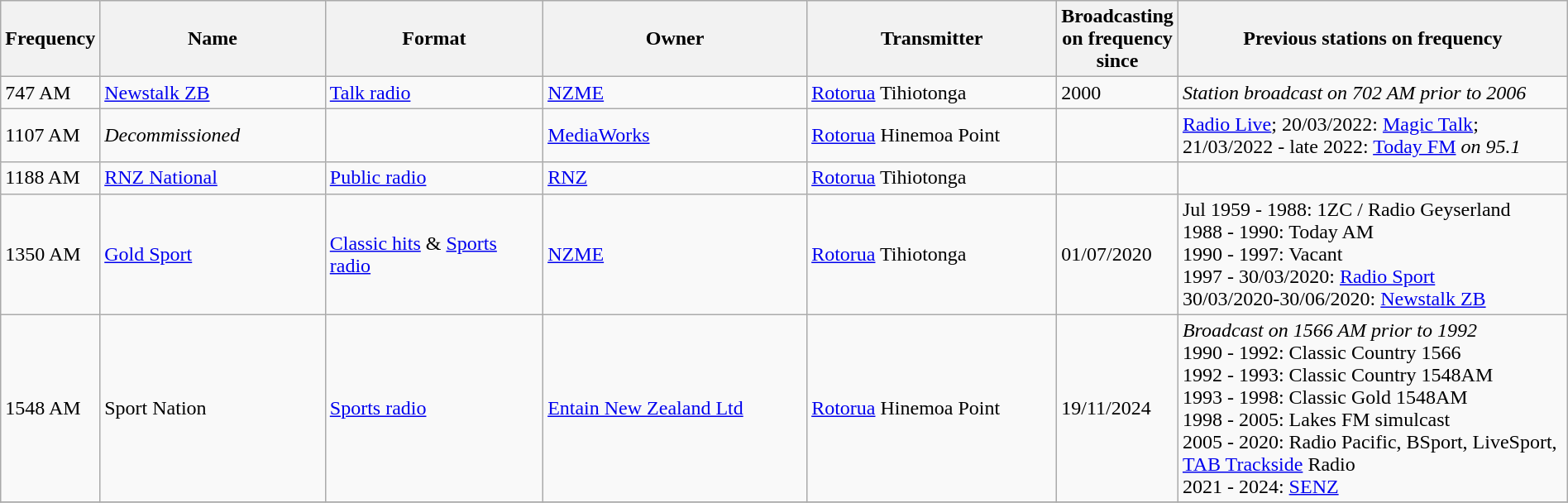<table class="wikitable sortable" width="100%">
<tr>
<th scope="col" style="width: 04%">Frequency</th>
<th scope="col" style="width: 15%">Name</th>
<th scope="col" style="width: 15%">Format</th>
<th scope="col" style="width: 18%">Owner</th>
<th scope="col" style="width: 17%">Transmitter</th>
<th scope="col" style="width: 4%">Broadcasting on frequency since</th>
<th scope="col" style="width: 27%" class="unsortable">Previous stations on frequency</th>
</tr>
<tr>
<td>747 AM</td>
<td><a href='#'>Newstalk ZB</a></td>
<td><a href='#'>Talk radio</a></td>
<td><a href='#'>NZME</a></td>
<td><a href='#'>Rotorua</a> Tihiotonga</td>
<td>2000</td>
<td><em>Station broadcast on 702 AM prior to 2006</em></td>
</tr>
<tr>
<td>1107 AM</td>
<td><em>Decommissioned</em></td>
<td></td>
<td><a href='#'>MediaWorks</a></td>
<td><a href='#'>Rotorua</a> Hinemoa Point</td>
<td></td>
<td><a href='#'>Radio Live</a>; 20/03/2022: <a href='#'>Magic Talk</a>; 21/03/2022 - late 2022: <a href='#'>Today FM</a> <em>on 95.1</em></td>
</tr>
<tr>
<td>1188 AM</td>
<td><a href='#'>RNZ National</a></td>
<td><a href='#'>Public radio</a></td>
<td><a href='#'>RNZ</a></td>
<td><a href='#'>Rotorua</a> Tihiotonga</td>
<td></td>
<td></td>
</tr>
<tr>
<td>1350 AM</td>
<td><a href='#'>Gold Sport</a></td>
<td><a href='#'>Classic hits</a> & <a href='#'>Sports radio</a></td>
<td><a href='#'>NZME</a></td>
<td><a href='#'>Rotorua</a> Tihiotonga</td>
<td>01/07/2020</td>
<td>Jul 1959 - 1988: 1ZC / Radio Geyserland <br> 1988 - 1990: Today AM <br> 1990 - 1997: Vacant <br> 1997 - 30/03/2020: <a href='#'>Radio Sport</a> <br> 30/03/2020-30/06/2020: <a href='#'>Newstalk ZB</a></td>
</tr>
<tr>
<td>1548 AM</td>
<td>Sport Nation</td>
<td><a href='#'>Sports radio</a></td>
<td><a href='#'>Entain New Zealand Ltd</a></td>
<td><a href='#'>Rotorua</a> Hinemoa Point</td>
<td>19/11/2024</td>
<td><em>Broadcast on 1566 AM prior to 1992</em> <br> 1990 - 1992: Classic Country 1566 <br> 1992 - 1993: Classic Country 1548AM <br> 1993 - 1998: Classic Gold 1548AM <br> 1998 - 2005: Lakes FM simulcast <br> 2005 - 2020: Radio Pacific, BSport, LiveSport, <a href='#'>TAB Trackside</a> Radio <br> 2021 - 2024: <a href='#'>SENZ</a></td>
</tr>
<tr>
</tr>
</table>
